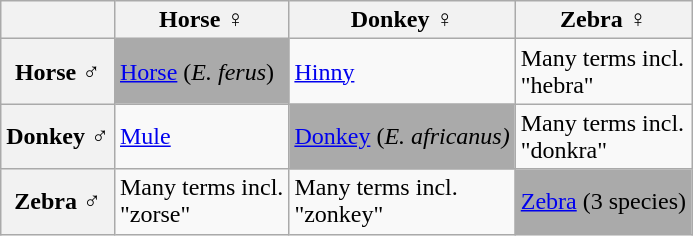<table class="wikitable">
<tr>
<th></th>
<th>Horse ♀</th>
<th>Donkey ♀</th>
<th>Zebra ♀</th>
</tr>
<tr>
<th>Horse ♂</th>
<td style="background: #AAA;"><a href='#'>Horse</a> (<em>E. ferus</em>)</td>
<td><a href='#'>Hinny</a></td>
<td>Many terms incl.<br>"hebra"</td>
</tr>
<tr>
<th>Donkey ♂</th>
<td><a href='#'>Mule</a></td>
<td style="background: #AAA;"><a href='#'>Donkey</a> (<em>E. africanus)</em></td>
<td>Many terms incl.<br>"donkra"</td>
</tr>
<tr>
<th>Zebra ♂</th>
<td>Many terms incl.<br>"zorse"</td>
<td>Many terms incl.<br>"zonkey"</td>
<td style="background: #AAA;"><a href='#'>Zebra</a> (3 species)</td>
</tr>
</table>
